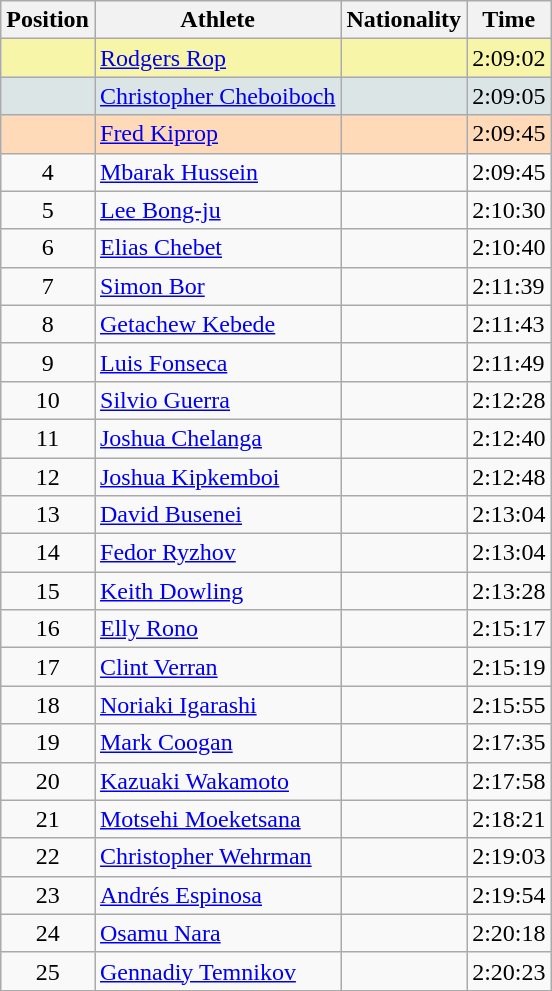<table class="wikitable sortable">
<tr>
<th>Position</th>
<th>Athlete</th>
<th>Nationality</th>
<th>Time</th>
</tr>
<tr bgcolor="#F7F6A8">
<td align=center></td>
<td><a href='#'>Rodgers Rop</a></td>
<td></td>
<td>2:09:02</td>
</tr>
<tr bgcolor="#DCE5E5">
<td align=center></td>
<td><a href='#'>Christopher Cheboiboch</a></td>
<td></td>
<td>2:09:05</td>
</tr>
<tr bgcolor="#FFDAB9">
<td align=center></td>
<td><a href='#'>Fred Kiprop</a></td>
<td></td>
<td>2:09:45</td>
</tr>
<tr>
<td align=center>4</td>
<td><a href='#'>Mbarak Hussein</a></td>
<td></td>
<td>2:09:45</td>
</tr>
<tr>
<td align=center>5</td>
<td><a href='#'>Lee Bong-ju</a></td>
<td></td>
<td>2:10:30</td>
</tr>
<tr>
<td align=center>6</td>
<td><a href='#'>Elias Chebet</a></td>
<td></td>
<td>2:10:40</td>
</tr>
<tr>
<td align=center>7</td>
<td><a href='#'>Simon Bor</a></td>
<td></td>
<td>2:11:39</td>
</tr>
<tr>
<td align=center>8</td>
<td><a href='#'>Getachew Kebede</a></td>
<td></td>
<td>2:11:43</td>
</tr>
<tr>
<td align=center>9</td>
<td><a href='#'>Luis Fonseca</a></td>
<td></td>
<td>2:11:49</td>
</tr>
<tr>
<td align=center>10</td>
<td><a href='#'>Silvio Guerra</a></td>
<td></td>
<td>2:12:28</td>
</tr>
<tr>
<td align=center>11</td>
<td><a href='#'>Joshua Chelanga</a></td>
<td></td>
<td>2:12:40</td>
</tr>
<tr>
<td align=center>12</td>
<td><a href='#'>Joshua Kipkemboi</a></td>
<td></td>
<td>2:12:48</td>
</tr>
<tr>
<td align=center>13</td>
<td><a href='#'>David Busenei</a></td>
<td></td>
<td>2:13:04</td>
</tr>
<tr>
<td align=center>14</td>
<td><a href='#'>Fedor Ryzhov</a></td>
<td></td>
<td>2:13:04</td>
</tr>
<tr>
<td align=center>15</td>
<td><a href='#'>Keith Dowling</a></td>
<td></td>
<td>2:13:28</td>
</tr>
<tr>
<td align=center>16</td>
<td><a href='#'>Elly Rono</a></td>
<td></td>
<td>2:15:17</td>
</tr>
<tr>
<td align=center>17</td>
<td><a href='#'>Clint Verran</a></td>
<td></td>
<td>2:15:19</td>
</tr>
<tr>
<td align=center>18</td>
<td><a href='#'>Noriaki Igarashi</a></td>
<td></td>
<td>2:15:55</td>
</tr>
<tr>
<td align=center>19</td>
<td><a href='#'>Mark Coogan</a></td>
<td></td>
<td>2:17:35</td>
</tr>
<tr>
<td align=center>20</td>
<td><a href='#'>Kazuaki Wakamoto</a></td>
<td></td>
<td>2:17:58</td>
</tr>
<tr>
<td align=center>21</td>
<td><a href='#'>Motsehi Moeketsana</a></td>
<td></td>
<td>2:18:21</td>
</tr>
<tr>
<td align=center>22</td>
<td><a href='#'>Christopher Wehrman</a></td>
<td></td>
<td>2:19:03</td>
</tr>
<tr>
<td align=center>23</td>
<td><a href='#'>Andrés Espinosa</a></td>
<td></td>
<td>2:19:54</td>
</tr>
<tr>
<td align=center>24</td>
<td><a href='#'>Osamu Nara</a></td>
<td></td>
<td>2:20:18</td>
</tr>
<tr>
<td align=center>25</td>
<td><a href='#'>Gennadiy Temnikov</a></td>
<td></td>
<td>2:20:23</td>
</tr>
</table>
